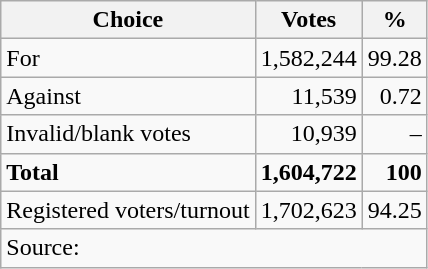<table class=wikitable style=text-align:right>
<tr>
<th>Choice</th>
<th>Votes</th>
<th>%</th>
</tr>
<tr>
<td align=left>For</td>
<td>1,582,244</td>
<td>99.28</td>
</tr>
<tr>
<td align=left>Against</td>
<td>11,539</td>
<td>0.72</td>
</tr>
<tr>
<td align=left>Invalid/blank votes</td>
<td>10,939</td>
<td>–</td>
</tr>
<tr>
<td align=left><strong>Total</strong></td>
<td><strong>1,604,722</strong></td>
<td><strong>100</strong></td>
</tr>
<tr>
<td align=left>Registered voters/turnout</td>
<td>1,702,623</td>
<td>94.25</td>
</tr>
<tr>
<td align=left colspan=3>Source: </td>
</tr>
</table>
